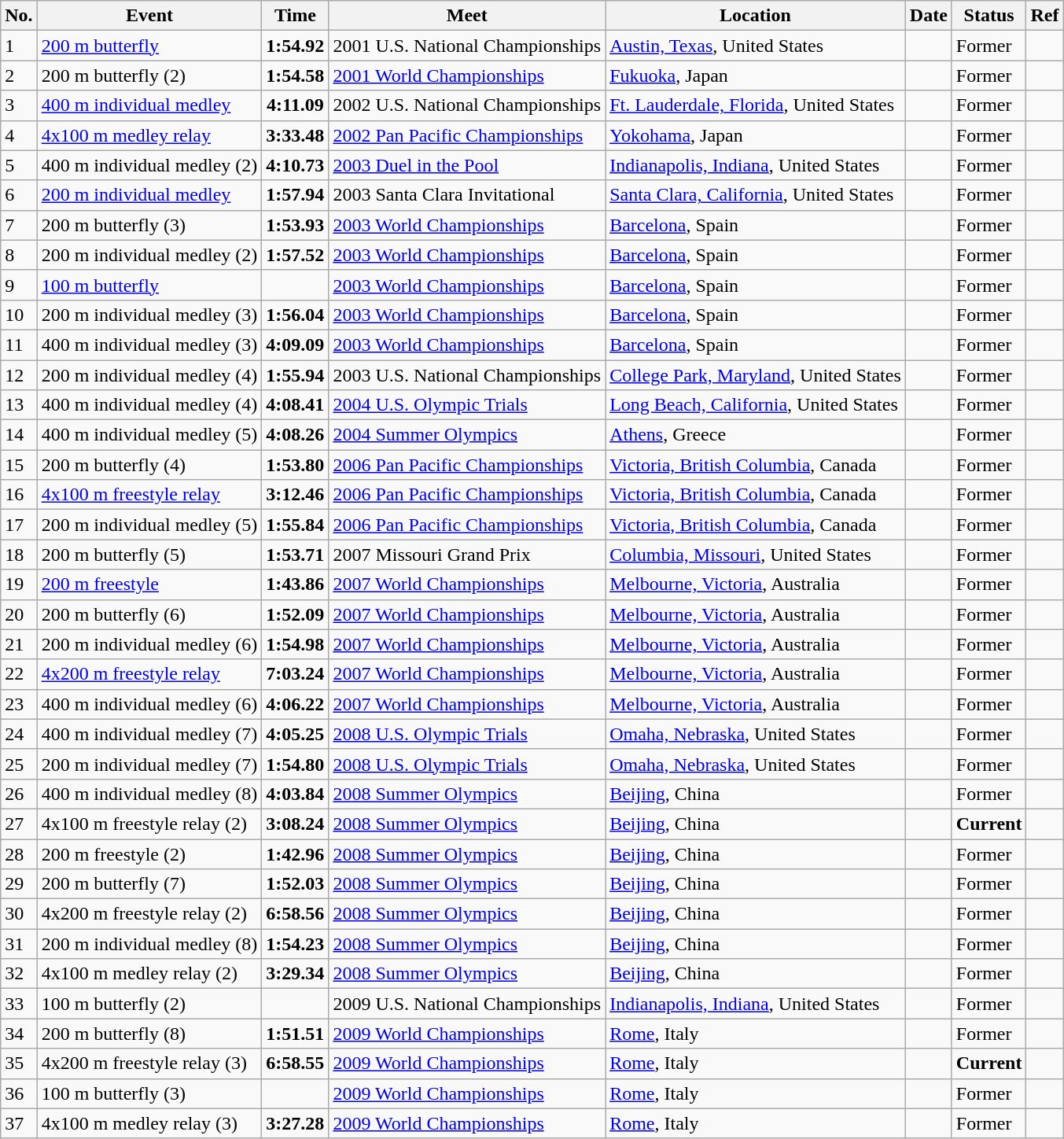<table class="wikitable sortable">
<tr>
<th>No.</th>
<th>Event</th>
<th>Time</th>
<th>Meet</th>
<th>Location</th>
<th>Date</th>
<th>Status</th>
<th>Ref</th>
</tr>
<tr>
<td>1</td>
<td><a href='#'>200 m butterfly</a></td>
<td align="center"><strong>1:54.92</strong></td>
<td>2001 U.S. National Championships</td>
<td><a href='#'>Austin, Texas</a>, United States</td>
<td></td>
<td>Former</td>
<td align="center"></td>
</tr>
<tr>
<td>2</td>
<td>200 m butterfly (2)</td>
<td align="center"><strong>1:54.58</strong></td>
<td><a href='#'>2001 World Championships</a></td>
<td><a href='#'>Fukuoka</a>, Japan</td>
<td></td>
<td>Former</td>
<td align="center"></td>
</tr>
<tr>
<td>3</td>
<td><a href='#'>400 m individual medley</a></td>
<td align="center"><strong>4:11.09</strong></td>
<td>2002 U.S. National Championships</td>
<td><a href='#'>Ft. Lauderdale, Florida</a>, United States</td>
<td></td>
<td>Former</td>
<td align="center"></td>
</tr>
<tr>
<td>4</td>
<td><a href='#'>4x100 m medley relay</a></td>
<td align="center"><strong>3:33.48</strong></td>
<td><a href='#'>2002 Pan Pacific Championships</a></td>
<td><a href='#'>Yokohama</a>, Japan</td>
<td></td>
<td>Former</td>
<td align="center"></td>
</tr>
<tr>
<td>5</td>
<td>400 m individual medley (2)</td>
<td align="center"><strong>4:10.73</strong></td>
<td><a href='#'>2003 Duel in the Pool</a></td>
<td><a href='#'>Indianapolis, Indiana</a>, United States</td>
<td></td>
<td>Former</td>
<td align="center"></td>
</tr>
<tr>
<td>6</td>
<td><a href='#'>200 m individual medley</a></td>
<td align="center"><strong>1:57.94</strong></td>
<td>2003 Santa Clara Invitational</td>
<td><a href='#'>Santa Clara, California</a>, United States</td>
<td></td>
<td>Former</td>
<td align="center"></td>
</tr>
<tr>
<td>7</td>
<td>200 m butterfly (3)</td>
<td align="center"><strong>1:53.93</strong></td>
<td><a href='#'>2003 World Championships</a></td>
<td><a href='#'>Barcelona</a>, Spain</td>
<td></td>
<td>Former</td>
<td align="center"></td>
</tr>
<tr>
<td>8</td>
<td>200 m individual medley (2)</td>
<td align="center"><strong>1:57.52</strong></td>
<td><a href='#'>2003 World Championships</a></td>
<td><a href='#'>Barcelona</a>, Spain</td>
<td></td>
<td>Former</td>
<td align="center"></td>
</tr>
<tr>
<td>9</td>
<td><a href='#'>100 m butterfly</a></td>
<td align="center"><strong></strong></td>
<td><a href='#'>2003 World Championships</a></td>
<td><a href='#'>Barcelona</a>, Spain</td>
<td></td>
<td>Former</td>
<td align="center"></td>
</tr>
<tr>
<td>10</td>
<td>200 m individual medley (3)</td>
<td align="center"><strong>1:56.04</strong></td>
<td><a href='#'>2003 World Championships</a></td>
<td><a href='#'>Barcelona</a>, Spain</td>
<td></td>
<td>Former</td>
<td align="center"></td>
</tr>
<tr>
<td>11</td>
<td>400 m individual medley (3)</td>
<td align="center"><strong>4:09.09</strong></td>
<td><a href='#'>2003 World Championships</a></td>
<td><a href='#'>Barcelona</a>, Spain</td>
<td></td>
<td>Former</td>
<td align="center"></td>
</tr>
<tr>
<td>12</td>
<td>200 m individual medley (4)</td>
<td align="center"><strong>1:55.94</strong></td>
<td>2003 U.S. National Championships</td>
<td><a href='#'>College Park, Maryland</a>, United States</td>
<td></td>
<td>Former</td>
<td align="center"></td>
</tr>
<tr>
<td>13</td>
<td>400 m individual medley (4)</td>
<td align="center"><strong>4:08.41</strong></td>
<td><a href='#'>2004 U.S. Olympic Trials</a></td>
<td><a href='#'>Long Beach, California</a>, United States</td>
<td></td>
<td>Former</td>
<td align="center"></td>
</tr>
<tr>
<td>14</td>
<td>400 m individual medley (5)</td>
<td align="center"><strong>4:08.26</strong></td>
<td><a href='#'>2004 Summer Olympics</a></td>
<td><a href='#'>Athens</a>, Greece</td>
<td></td>
<td>Former</td>
<td align="center"></td>
</tr>
<tr>
<td>15</td>
<td>200 m butterfly (4)</td>
<td align="center"><strong>1:53.80</strong></td>
<td><a href='#'>2006 Pan Pacific Championships</a></td>
<td><a href='#'>Victoria, British Columbia</a>, Canada</td>
<td></td>
<td>Former</td>
<td align="center"></td>
</tr>
<tr>
<td>16</td>
<td><a href='#'>4x100 m freestyle relay</a></td>
<td align="center"><strong>3:12.46</strong></td>
<td><a href='#'>2006 Pan Pacific Championships</a></td>
<td><a href='#'>Victoria, British Columbia</a>, Canada</td>
<td></td>
<td>Former</td>
<td align="center"></td>
</tr>
<tr>
<td>17</td>
<td>200 m individual medley (5)</td>
<td align="center"><strong>1:55.84</strong></td>
<td><a href='#'>2006 Pan Pacific Championships</a></td>
<td><a href='#'>Victoria, British Columbia</a>, Canada</td>
<td></td>
<td>Former</td>
<td align="center"></td>
</tr>
<tr>
<td>18</td>
<td>200 m butterfly (5)</td>
<td align="center"><strong>1:53.71</strong></td>
<td>2007 Missouri Grand Prix</td>
<td><a href='#'>Columbia, Missouri</a>, United States</td>
<td></td>
<td>Former</td>
<td align="center"></td>
</tr>
<tr>
<td>19</td>
<td><a href='#'>200 m freestyle</a></td>
<td align="center"><strong>1:43.86</strong></td>
<td><a href='#'>2007 World Championships</a></td>
<td><a href='#'>Melbourne, Victoria</a>, Australia</td>
<td></td>
<td>Former</td>
<td align="center"></td>
</tr>
<tr>
<td>20</td>
<td>200 m butterfly (6)</td>
<td align="center"><strong>1:52.09</strong></td>
<td><a href='#'>2007 World Championships</a></td>
<td><a href='#'>Melbourne, Victoria</a>, Australia</td>
<td></td>
<td>Former</td>
<td align="center"></td>
</tr>
<tr>
<td>21</td>
<td>200 m individual medley (6)</td>
<td align="center"><strong>1:54.98</strong></td>
<td><a href='#'>2007 World Championships</a></td>
<td><a href='#'>Melbourne, Victoria</a>, Australia</td>
<td></td>
<td>Former</td>
<td align="center"></td>
</tr>
<tr>
<td>22</td>
<td><a href='#'>4x200 m freestyle relay</a></td>
<td align="center"><strong>7:03.24</strong></td>
<td><a href='#'>2007 World Championships</a></td>
<td><a href='#'>Melbourne, Victoria</a>, Australia</td>
<td></td>
<td>Former</td>
<td align="center"></td>
</tr>
<tr>
<td>23</td>
<td>400 m individual medley (6)</td>
<td align="center"><strong>4:06.22</strong></td>
<td><a href='#'>2007 World Championships</a></td>
<td><a href='#'>Melbourne, Victoria</a>, Australia</td>
<td></td>
<td>Former</td>
<td align="center"></td>
</tr>
<tr>
<td>24</td>
<td>400 m individual medley (7)</td>
<td align="center"><strong>4:05.25</strong></td>
<td><a href='#'>2008 U.S. Olympic Trials</a></td>
<td><a href='#'>Omaha, Nebraska</a>, United States</td>
<td></td>
<td>Former</td>
<td align="center"></td>
</tr>
<tr>
<td>25</td>
<td>200 m individual medley (7)</td>
<td align="center"><strong>1:54.80</strong></td>
<td><a href='#'>2008 U.S. Olympic Trials</a></td>
<td><a href='#'>Omaha, Nebraska</a>, United States</td>
<td></td>
<td>Former</td>
<td align="center"></td>
</tr>
<tr>
<td>26</td>
<td>400 m individual medley (8)</td>
<td align="center"><strong>4:03.84</strong></td>
<td><a href='#'>2008 Summer Olympics</a></td>
<td><a href='#'>Beijing</a>, China</td>
<td></td>
<td>Former</td>
<td align="center"></td>
</tr>
<tr>
<td>27</td>
<td>4x100 m freestyle relay (2)</td>
<td align="center"><strong>3:08.24</strong></td>
<td><a href='#'>2008 Summer Olympics</a></td>
<td><a href='#'>Beijing</a>, China</td>
<td></td>
<td><strong>Current</strong></td>
<td align="center"></td>
</tr>
<tr>
<td>28</td>
<td>200 m freestyle (2)</td>
<td align="center"><strong>1:42.96</strong></td>
<td><a href='#'>2008 Summer Olympics</a></td>
<td><a href='#'>Beijing</a>, China</td>
<td></td>
<td>Former</td>
<td align="center"></td>
</tr>
<tr>
<td>29</td>
<td>200 m butterfly (7)</td>
<td align="center"><strong>1:52.03</strong></td>
<td><a href='#'>2008 Summer Olympics</a></td>
<td><a href='#'>Beijing</a>, China</td>
<td></td>
<td>Former</td>
<td align="center"></td>
</tr>
<tr>
<td>30</td>
<td>4x200 m freestyle relay (2)</td>
<td align="center"><strong>6:58.56</strong></td>
<td><a href='#'>2008 Summer Olympics</a></td>
<td><a href='#'>Beijing</a>, China</td>
<td></td>
<td>Former</td>
<td align="center"></td>
</tr>
<tr>
<td>31</td>
<td>200 m individual medley (8)</td>
<td align="center"><strong>1:54.23</strong></td>
<td><a href='#'>2008 Summer Olympics</a></td>
<td><a href='#'>Beijing</a>, China</td>
<td></td>
<td>Former</td>
<td align="center"></td>
</tr>
<tr>
<td>32</td>
<td>4x100 m medley relay (2)</td>
<td align="center"><strong>3:29.34</strong></td>
<td><a href='#'>2008 Summer Olympics</a></td>
<td><a href='#'>Beijing</a>, China</td>
<td></td>
<td>Former</td>
<td align="center"></td>
</tr>
<tr>
<td>33</td>
<td>100 m butterfly (2)</td>
<td align="center"><strong></strong></td>
<td>2009 U.S. National Championships</td>
<td><a href='#'>Indianapolis, Indiana</a>, United States</td>
<td></td>
<td>Former</td>
<td align="center"></td>
</tr>
<tr>
<td>34</td>
<td>200 m butterfly (8)</td>
<td align="center"><strong>1:51.51</strong></td>
<td><a href='#'>2009 World Championships</a></td>
<td><a href='#'>Rome</a>, Italy</td>
<td></td>
<td>Former</td>
<td align="center"></td>
</tr>
<tr>
<td>35</td>
<td>4x200 m freestyle relay (3)</td>
<td align="center"><strong>6:58.55</strong></td>
<td><a href='#'>2009 World Championships</a></td>
<td><a href='#'>Rome</a>, Italy</td>
<td></td>
<td><strong>Current</strong></td>
<td align="center"></td>
</tr>
<tr>
<td>36</td>
<td>100 m butterfly (3)</td>
<td align="center"><strong></strong></td>
<td><a href='#'>2009 World Championships</a></td>
<td><a href='#'>Rome</a>, Italy</td>
<td></td>
<td>Former</td>
<td align="center"></td>
</tr>
<tr>
<td>37</td>
<td>4x100 m medley relay (3)</td>
<td align="center"><strong>3:27.28</strong></td>
<td><a href='#'>2009 World Championships</a></td>
<td><a href='#'>Rome</a>, Italy</td>
<td></td>
<td>Former</td>
<td align="center"></td>
</tr>
</table>
